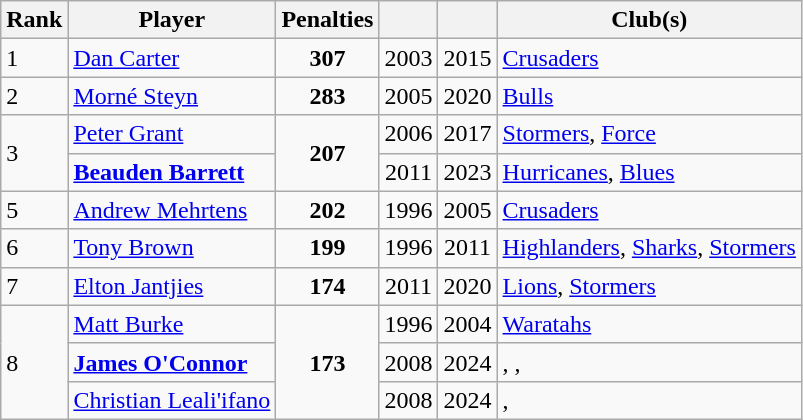<table class="wikitable">
<tr>
<th>Rank</th>
<th>Player</th>
<th>Penalties</th>
<th></th>
<th></th>
<th>Club(s)</th>
</tr>
<tr>
<td>1</td>
<td> <a href='#'>Dan Carter</a></td>
<td align=center><strong>307</strong></td>
<td align=center>2003</td>
<td align=center>2015</td>
<td><a href='#'>Crusaders</a></td>
</tr>
<tr>
<td>2</td>
<td> <a href='#'>Morné Steyn</a></td>
<td align=center><strong>283</strong></td>
<td align=center>2005</td>
<td align=center>2020</td>
<td><a href='#'>Bulls</a></td>
</tr>
<tr>
<td rowspan="2">3</td>
<td> <a href='#'>Peter Grant</a></td>
<td rowspan=2 align=center><strong>207</strong></td>
<td align=center>2006</td>
<td align=center>2017</td>
<td><a href='#'>Stormers</a>, <a href='#'>Force</a></td>
</tr>
<tr>
<td> <strong><a href='#'>Beauden Barrett</a></strong></td>
<td align=center>2011</td>
<td align=center>2023</td>
<td><a href='#'>Hurricanes</a>, <a href='#'>Blues</a></td>
</tr>
<tr>
<td>5</td>
<td> <a href='#'>Andrew Mehrtens</a></td>
<td align=center><strong>202</strong></td>
<td align=center>1996</td>
<td align=center>2005</td>
<td><a href='#'>Crusaders</a></td>
</tr>
<tr>
<td>6</td>
<td> <a href='#'>Tony Brown</a></td>
<td align=center><strong>199</strong></td>
<td align=center>1996</td>
<td align=center>2011</td>
<td><a href='#'>Highlanders</a>, <a href='#'>Sharks</a>, <a href='#'>Stormers</a></td>
</tr>
<tr>
<td>7</td>
<td> <a href='#'>Elton Jantjies</a></td>
<td align=center><strong>174</strong></td>
<td align=center>2011</td>
<td align=center>2020</td>
<td><a href='#'>Lions</a>, <a href='#'>Stormers</a></td>
</tr>
<tr>
<td rowspan="3">8</td>
<td> <a href='#'>Matt Burke</a></td>
<td rowspan=3 align=center><strong>173</strong></td>
<td align=center>1996</td>
<td align=center>2004</td>
<td><a href='#'>Waratahs</a></td>
</tr>
<tr>
<td> <strong><a href='#'>James O'Connor</a></strong></td>
<td align=center>2008</td>
<td align=center>2024</td>
<td>, , </td>
</tr>
<tr>
<td> <a href='#'>Christian Leali'ifano</a></td>
<td align=center>2008</td>
<td align=center>2024</td>
<td>, </td>
</tr>
</table>
